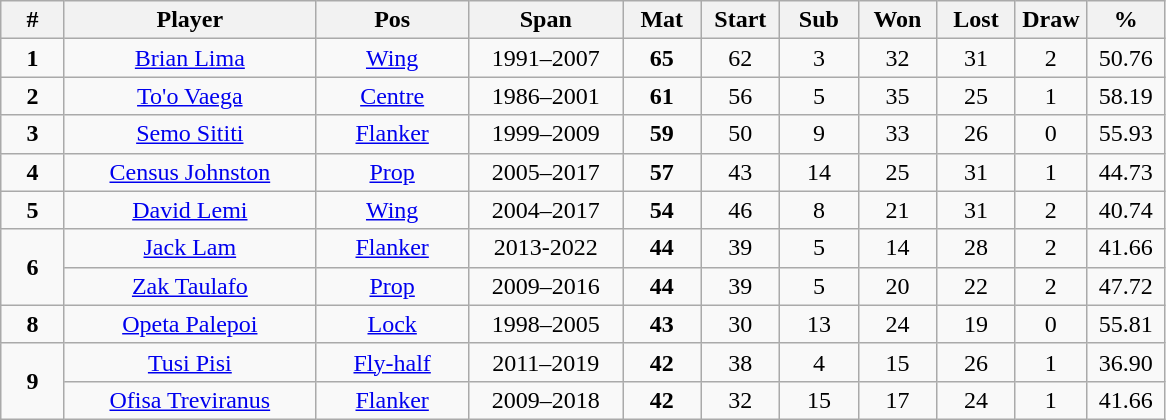<table class="wikitable" style="font-size:100%; text-align:center;">
<tr>
<th style="width:35px;">#</th>
<th style="width:160px;">Player</th>
<th style="width:95px;">Pos</th>
<th style="width:95px;">Span</th>
<th style="width:45px;">Mat</th>
<th style="width:45px;">Start</th>
<th style="width:45px;">Sub</th>
<th style="width:45px;">Won</th>
<th style="width:45px;">Lost</th>
<th style="width:40px;">Draw</th>
<th style="width:45px;">%</th>
</tr>
<tr>
<td><strong>1</strong></td>
<td><a href='#'>Brian Lima</a></td>
<td><a href='#'>Wing</a></td>
<td>1991–2007</td>
<td><strong>65</strong></td>
<td>62</td>
<td>3</td>
<td>32</td>
<td>31</td>
<td>2</td>
<td>50.76</td>
</tr>
<tr>
<td><strong>2</strong></td>
<td><a href='#'>To'o Vaega</a></td>
<td><a href='#'>Centre</a></td>
<td>1986–2001</td>
<td><strong>61</strong></td>
<td>56</td>
<td>5</td>
<td>35</td>
<td>25</td>
<td>1</td>
<td>58.19</td>
</tr>
<tr>
<td><strong>3</strong></td>
<td><a href='#'>Semo Sititi</a></td>
<td><a href='#'>Flanker</a></td>
<td>1999–2009</td>
<td><strong>59</strong></td>
<td>50</td>
<td>9</td>
<td>33</td>
<td>26</td>
<td>0</td>
<td>55.93</td>
</tr>
<tr>
<td><strong>4</strong></td>
<td><a href='#'>Census Johnston</a></td>
<td><a href='#'>Prop</a></td>
<td>2005–2017</td>
<td><strong>57</strong></td>
<td>43</td>
<td>14</td>
<td>25</td>
<td>31</td>
<td>1</td>
<td>44.73</td>
</tr>
<tr>
<td><strong>5</strong></td>
<td><a href='#'>David Lemi</a></td>
<td><a href='#'>Wing</a></td>
<td>2004–2017</td>
<td><strong>54</strong></td>
<td>46</td>
<td>8</td>
<td>21</td>
<td>31</td>
<td>2</td>
<td>40.74</td>
</tr>
<tr>
<td rowspan="2"><strong>6</strong></td>
<td><a href='#'>Jack Lam</a></td>
<td><a href='#'>Flanker</a></td>
<td>2013-2022</td>
<td><strong>44</strong></td>
<td>39</td>
<td>5</td>
<td>14</td>
<td>28</td>
<td>2</td>
<td>41.66</td>
</tr>
<tr>
<td><a href='#'>Zak Taulafo</a></td>
<td><a href='#'>Prop</a></td>
<td>2009–2016</td>
<td><strong>44</strong></td>
<td>39</td>
<td>5</td>
<td>20</td>
<td>22</td>
<td>2</td>
<td>47.72</td>
</tr>
<tr>
<td><strong>8</strong></td>
<td><a href='#'>Opeta Palepoi</a></td>
<td><a href='#'>Lock</a></td>
<td>1998–2005</td>
<td><strong>43</strong></td>
<td>30</td>
<td>13</td>
<td>24</td>
<td>19</td>
<td>0</td>
<td>55.81</td>
</tr>
<tr>
<td rowspan="2"><strong>9</strong></td>
<td><a href='#'>Tusi Pisi</a></td>
<td><a href='#'>Fly-half</a></td>
<td>2011–2019</td>
<td><strong>42</strong></td>
<td>38</td>
<td>4</td>
<td>15</td>
<td>26</td>
<td>1</td>
<td>36.90</td>
</tr>
<tr>
<td><a href='#'>Ofisa Treviranus</a></td>
<td><a href='#'>Flanker</a></td>
<td>2009–2018</td>
<td><strong>42</strong></td>
<td>32</td>
<td>15</td>
<td>17</td>
<td>24</td>
<td>1</td>
<td>41.66</td>
</tr>
</table>
